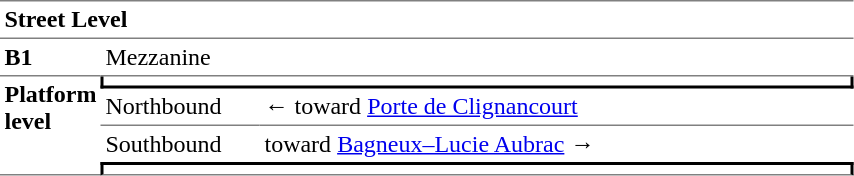<table cellspacing="0" cellpadding="3" border="0">
<tr>
<td colspan="3" data-darkreader-inline-border-top="" data-darkreader-inline-border-bottom="" style="border-bottom:solid 1px gray;border-top:solid 1px gray;" width="50" valign="top"><strong>Street Level</strong></td>
</tr>
<tr>
<td data-darkreader-inline-border-bottom="" style="border-bottom:solid 1px gray;" width="50" valign="top"><strong>B1</strong></td>
<td colspan="2" data-darkreader-inline-border-bottom="" style="border-bottom:solid 1px gray;" width="100" valign="top">Mezzanine</td>
</tr>
<tr>
<td rowspan="4" data-darkreader-inline-border-bottom="" style="border-bottom:solid 1px gray;" width="50" valign="top"><strong>Platform level</strong></td>
<td colspan="2" data-darkreader-inline-border-right="" data-darkreader-inline-border-left="" data-darkreader-inline-border-bottom="" style="border-right:solid 2px black;border-left:solid 2px black;border-bottom:solid 2px black;text-align:center;"></td>
</tr>
<tr>
<td data-darkreader-inline-border-bottom="" style="border-bottom:solid 1px gray;" width="100">Northbound</td>
<td data-darkreader-inline-border-bottom="" style="border-bottom:solid 1px gray;" width="390">←   toward <a href='#'>Porte de Clignancourt</a> </td>
</tr>
<tr>
<td>Southbound</td>
<td>   toward <a href='#'>Bagneux–Lucie Aubrac</a>  →</td>
</tr>
<tr>
<td colspan="2" data-darkreader-inline-border-top="" data-darkreader-inline-border-right="" data-darkreader-inline-border-left="" data-darkreader-inline-border-bottom="" style="border-top:solid 2px black;border-right:solid 2px black;border-left:solid 2px black;border-bottom:solid 1px gray;text-align:center;"></td>
</tr>
</table>
